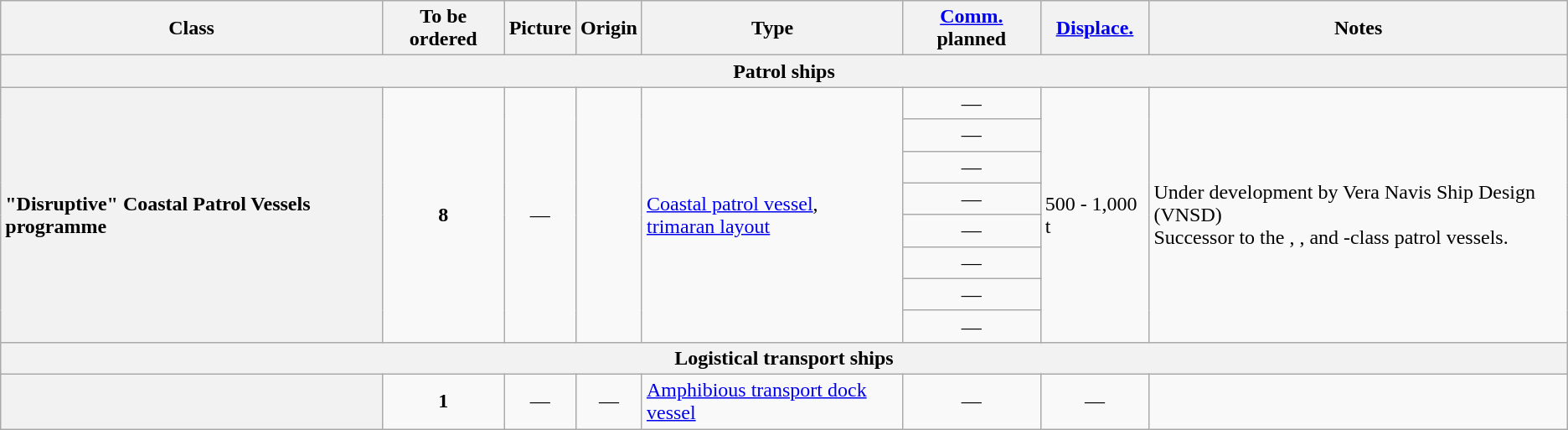<table class="wikitable">
<tr>
<th>Class</th>
<th>To be ordered</th>
<th>Picture</th>
<th>Origin</th>
<th>Type</th>
<th><a href='#'>Comm.</a> planned</th>
<th><a href='#'>Displace.</a></th>
<th>Notes</th>
</tr>
<tr>
<th colspan="8">Patrol ships</th>
</tr>
<tr>
<th rowspan="8" style="text-align: left;">"Disruptive" Coastal Patrol Vessels programme</th>
<td rowspan="8" style="text-align: center;"><strong>8</strong></td>
<td rowspan="8" style="text-align: center;">—</td>
<td rowspan="8"></td>
<td rowspan="8"><a href='#'>Coastal patrol vessel</a>,<br><a href='#'>trimaran layout</a></td>
<td style="text-align: center;">—</td>
<td rowspan="8">500 - 1,000 t </td>
<td rowspan="8">Under development by Vera Navis Ship Design (VNSD)<br>Successor to the , ,  and -class patrol vessels.<br></td>
</tr>
<tr>
<td style="text-align: center;">—</td>
</tr>
<tr>
<td style="text-align: center;">—</td>
</tr>
<tr>
<td style="text-align: center;">—</td>
</tr>
<tr>
<td style="text-align: center;">—</td>
</tr>
<tr>
<td style="text-align: center;">—</td>
</tr>
<tr>
<td style="text-align: center;">—</td>
</tr>
<tr>
<td style="text-align: center;">—</td>
</tr>
<tr>
<th colspan="8">Logistical transport ships</th>
</tr>
<tr>
<th style="text-align: left;"></th>
<td style="text-align: center;"><strong>1</strong></td>
<td style="text-align: center;">—</td>
<td style="text-align: center;">—</td>
<td><a href='#'>Amphibious transport dock vessel</a></td>
<td style="text-align: center;">—</td>
<td style="text-align: center;">—</td>
<td style="text-align: center;"></td>
</tr>
</table>
